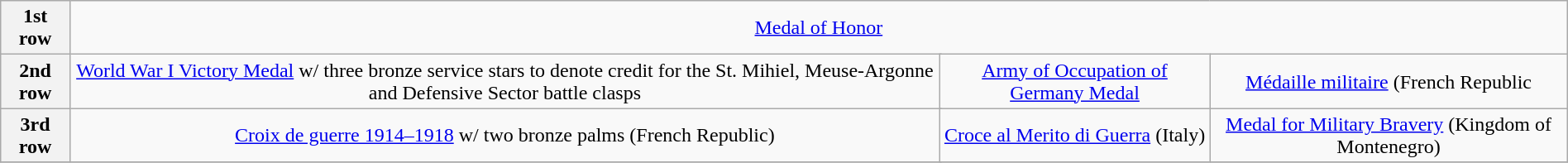<table class="wikitable" style="margin:1em auto; text-align:center;">
<tr>
<th>1st row</th>
<td colspan="7"><a href='#'>Medal of Honor</a></td>
</tr>
<tr>
<th>2nd row</th>
<td colspan="3"><a href='#'>World War I Victory Medal</a> w/ three bronze service stars to denote credit for the St. Mihiel, Meuse-Argonne and Defensive Sector battle clasps</td>
<td colspan="3"><a href='#'>Army of Occupation of Germany Medal</a></td>
<td colspan="3"><a href='#'>Médaille militaire</a> (French Republic</td>
</tr>
<tr>
<th>3rd row</th>
<td colspan="3"><a href='#'>Croix de guerre 1914–1918</a> w/ two bronze palms (French Republic)</td>
<td colspan="3"><a href='#'>Croce al Merito di Guerra</a> (Italy)</td>
<td colspan="3"><a href='#'>Medal for Military Bravery</a> (Kingdom of Montenegro)</td>
</tr>
<tr>
</tr>
</table>
